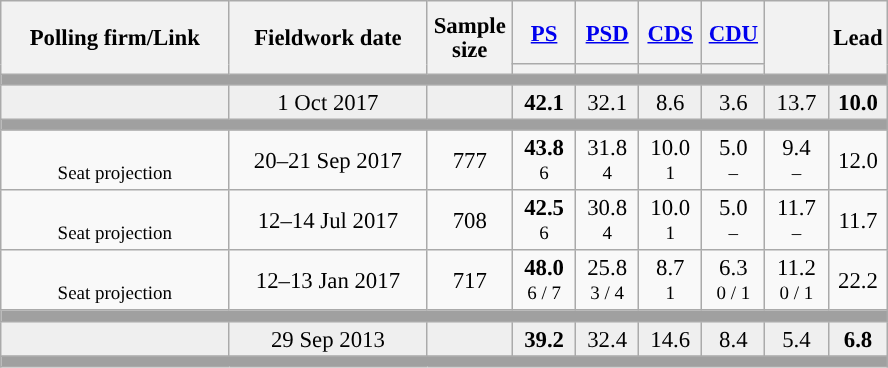<table class="wikitable collapsible sortable" style="text-align:center; font-size:95%; line-height:16px;">
<tr style="height:42px;">
<th style="width:145px;" rowspan="2">Polling firm/Link</th>
<th style="width:125px;" rowspan="2">Fieldwork date</th>
<th class="unsortable" style="width:50px;" rowspan="2">Sample size</th>
<th class="unsortable" style="width:35px;"><a href='#'>PS</a></th>
<th class="unsortable" style="width:35px;"><a href='#'>PSD</a></th>
<th class="unsortable" style="width:35px;"><a href='#'>CDS</a></th>
<th class="unsortable" style="width:35px;"><a href='#'>CDU</a></th>
<th class="unsortable" style="width:35px;" rowspan="2"></th>
<th class="unsortable" style="width:30px;" rowspan="2">Lead</th>
</tr>
<tr>
<th class="unsortable" style="color:inherit;background:"></th>
<th class="unsortable" style="color:inherit;background:"></th>
<th class="unsortable" style="color:inherit;background:"></th>
<th class="unsortable" style="color:inherit;background:"></th>
</tr>
<tr>
<td colspan="11" style="background:#A0A0A0"></td>
</tr>
<tr style="background:#EFEFEF;">
<td><strong></strong></td>
<td data-sort-value="2019-10-06">1 Oct 2017</td>
<td></td>
<td><strong>42.1</strong><br></td>
<td>32.1<br></td>
<td>8.6<br></td>
<td>3.6<br></td>
<td>13.7<br></td>
<td style="background:"><strong>10.0</strong></td>
</tr>
<tr>
<td colspan="11" style="background:#A0A0A0"></td>
</tr>
<tr>
<td align="center"><br><small>Seat projection</small></td>
<td align="center">20–21 Sep 2017</td>
<td>777</td>
<td align="center" ><strong>43.8</strong><br><small>6</small></td>
<td align="center">31.8<br><small>4</small></td>
<td align="center">10.0<br><small>1</small></td>
<td align="center">5.0<br><small>–</small></td>
<td align="center">9.4<br><small>–</small></td>
<td style="background:">12.0</td>
</tr>
<tr>
<td align="center"><br><small>Seat projection</small></td>
<td align="center">12–14 Jul 2017</td>
<td>708</td>
<td align="center" ><strong>42.5</strong><br><small>6</small></td>
<td align="center">30.8<br><small>4</small></td>
<td align="center">10.0<br><small>1</small></td>
<td align="center">5.0<br><small>–</small></td>
<td align="center">11.7<br><small>–</small></td>
<td style="background:">11.7</td>
</tr>
<tr>
<td align="center"><br><small>Seat projection</small></td>
<td align="center">12–13 Jan 2017</td>
<td>717</td>
<td align="center" ><strong>48.0</strong><br><small>6 / 7</small></td>
<td align="center">25.8<br><small>3 / 4</small></td>
<td align="center">8.7<br><small>1</small></td>
<td align="center">6.3<br><small>0 / 1</small></td>
<td align="center">11.2<br><small>0 / 1</small></td>
<td style="background:">22.2</td>
</tr>
<tr>
<td colspan="11" style="background:#A0A0A0"></td>
</tr>
<tr style="background:#EFEFEF;">
<td><strong></strong></td>
<td data-sort-value="2019-10-06">29 Sep 2013</td>
<td></td>
<td><strong>39.2</strong><br></td>
<td>32.4<br></td>
<td>14.6<br></td>
<td>8.4<br></td>
<td>5.4</td>
<td style="background:"><strong>6.8</strong></td>
</tr>
<tr>
<td colspan="11" style="background:#A0A0A0"></td>
</tr>
</table>
